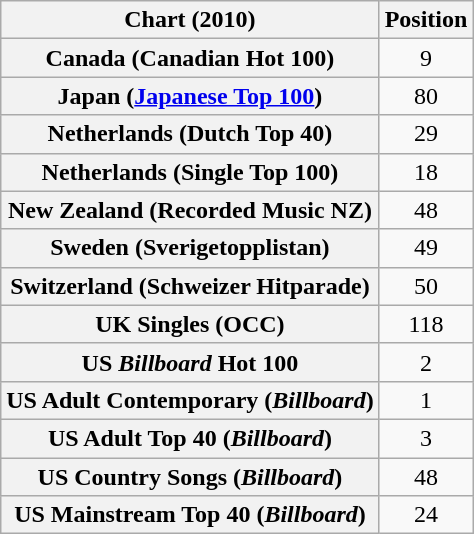<table class="wikitable sortable plainrowheaders" style="text-align:center">
<tr>
<th scope="col">Chart (2010)</th>
<th scope="col">Position</th>
</tr>
<tr>
<th scope="row">Canada (Canadian Hot 100)</th>
<td>9</td>
</tr>
<tr>
<th scope="row">Japan (<a href='#'>Japanese Top 100</a>)</th>
<td>80</td>
</tr>
<tr>
<th scope="row">Netherlands (Dutch Top 40)</th>
<td>29</td>
</tr>
<tr>
<th scope="row">Netherlands (Single Top 100)</th>
<td>18</td>
</tr>
<tr>
<th scope="row">New Zealand (Recorded Music NZ)</th>
<td>48</td>
</tr>
<tr>
<th scope="row">Sweden (Sverigetopplistan)</th>
<td>49</td>
</tr>
<tr>
<th scope="row">Switzerland (Schweizer Hitparade)</th>
<td>50</td>
</tr>
<tr>
<th scope="row">UK Singles (OCC)</th>
<td>118</td>
</tr>
<tr>
<th scope="row">US <em>Billboard</em> Hot 100</th>
<td>2</td>
</tr>
<tr>
<th scope="row">US Adult Contemporary (<em>Billboard</em>)</th>
<td>1</td>
</tr>
<tr>
<th scope="row">US Adult Top 40 (<em>Billboard</em>)</th>
<td>3</td>
</tr>
<tr>
<th scope="row">US Country Songs (<em>Billboard</em>)</th>
<td>48</td>
</tr>
<tr>
<th scope="row">US Mainstream Top 40 (<em>Billboard</em>)</th>
<td>24</td>
</tr>
</table>
